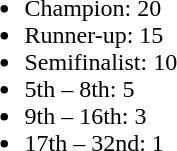<table style="float:left; margin-right:1em">
<tr>
<td><br><ul><li>Champion: 20</li><li>Runner-up: 15</li><li>Semifinalist: 10</li><li>5th – 8th: 5</li><li>9th – 16th: 3</li><li>17th – 32nd: 1</li></ul></td>
</tr>
</table>
